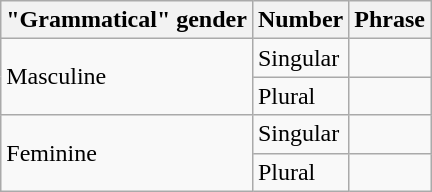<table class="wikitable">
<tr>
<th scope="col">"Grammatical" gender</th>
<th scope="col">Number</th>
<th scope="col">Phrase</th>
</tr>
<tr>
<td scope="row" rowspan=2>Masculine</td>
<td scope="row">Singular</td>
<td></td>
</tr>
<tr>
<td scope="row">Plural</td>
<td></td>
</tr>
<tr>
<td scope="row" rowspan=2>Feminine</td>
<td scope="row">Singular</td>
<td></td>
</tr>
<tr>
<td scope="row">Plural</td>
<td></td>
</tr>
</table>
